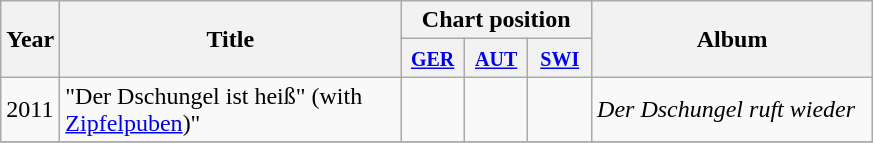<table class="wikitable">
<tr>
<th rowspan="2">Year</th>
<th rowspan="2" width="220">Title</th>
<th colspan="3">Chart position</th>
<th width="180" rowspan="2">Album</th>
</tr>
<tr>
<th width="35"><small><a href='#'>GER</a></small></th>
<th width="35"><small><a href='#'>AUT</a></small></th>
<th width="35"><small><a href='#'>SWI</a></small></th>
</tr>
<tr>
<td rowspan="1">2011</td>
<td>"Der Dschungel ist heiß" (with <a href='#'>Zipfelpuben</a>)"</td>
<td></td>
<td></td>
<td></td>
<td rowspan="1"><em>Der Dschungel ruft wieder</em></td>
</tr>
<tr>
</tr>
</table>
